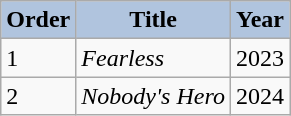<table class="wikitable sortable">
<tr style="text-align:center;">
<th style="background:#B0C4DE;">Order</th>
<th style="background:#B0C4DE;">Title</th>
<th style="background:#B0C4DE;">Year</th>
</tr>
<tr>
<td>1</td>
<td><em>Fearless</em></td>
<td>2023</td>
</tr>
<tr>
<td>2</td>
<td><em>Nobody's Hero</em></td>
<td>2024</td>
</tr>
</table>
